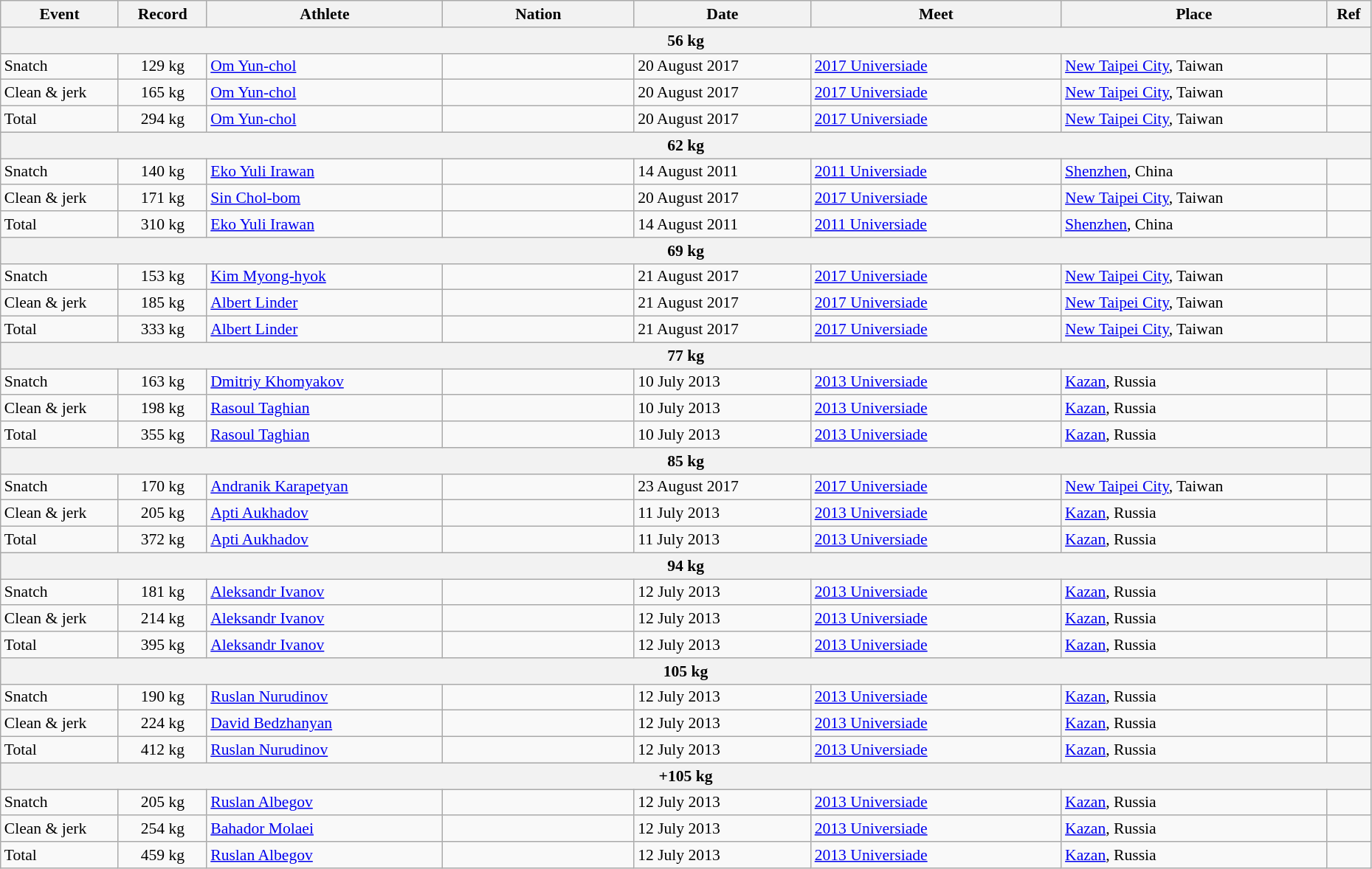<table class="wikitable" style="font-size:90%; width: 98%;">
<tr>
<th width=8%>Event</th>
<th width=6%>Record</th>
<th width=16%>Athlete</th>
<th width=13%>Nation</th>
<th width=12%>Date</th>
<th width=17%>Meet</th>
<th width=18%>Place</th>
<th width=3%>Ref</th>
</tr>
<tr bgcolor="#DDDDDD">
<th colspan="8">56 kg</th>
</tr>
<tr>
<td>Snatch</td>
<td align=center>129 kg</td>
<td><a href='#'>Om Yun-chol</a></td>
<td></td>
<td>20 August 2017</td>
<td><a href='#'>2017 Universiade</a></td>
<td> <a href='#'>New Taipei City</a>, Taiwan</td>
<td></td>
</tr>
<tr>
<td>Clean & jerk</td>
<td align=center>165 kg</td>
<td><a href='#'>Om Yun-chol</a></td>
<td></td>
<td>20 August 2017</td>
<td><a href='#'>2017 Universiade</a></td>
<td> <a href='#'>New Taipei City</a>, Taiwan</td>
<td></td>
</tr>
<tr>
<td>Total</td>
<td align=center>294 kg</td>
<td><a href='#'>Om Yun-chol</a></td>
<td></td>
<td>20 August 2017</td>
<td><a href='#'>2017 Universiade</a></td>
<td> <a href='#'>New Taipei City</a>, Taiwan</td>
<td></td>
</tr>
<tr bgcolor="#DDDDDD">
<th colspan="8">62 kg</th>
</tr>
<tr>
<td>Snatch</td>
<td align=center>140 kg</td>
<td><a href='#'>Eko Yuli Irawan</a></td>
<td></td>
<td>14 August 2011</td>
<td><a href='#'>2011 Universiade</a></td>
<td> <a href='#'>Shenzhen</a>, China</td>
<td></td>
</tr>
<tr>
<td>Clean & jerk</td>
<td align=center>171 kg</td>
<td><a href='#'>Sin Chol-bom</a></td>
<td></td>
<td>20 August 2017</td>
<td><a href='#'>2017 Universiade</a></td>
<td> <a href='#'>New Taipei City</a>, Taiwan</td>
<td></td>
</tr>
<tr>
<td>Total</td>
<td align=center>310 kg</td>
<td><a href='#'>Eko Yuli Irawan</a></td>
<td></td>
<td>14 August 2011</td>
<td><a href='#'>2011 Universiade</a></td>
<td> <a href='#'>Shenzhen</a>, China</td>
<td></td>
</tr>
<tr bgcolor="#DDDDDD">
<th colspan="8">69 kg</th>
</tr>
<tr>
<td>Snatch</td>
<td align=center>153 kg</td>
<td><a href='#'>Kim Myong-hyok</a></td>
<td></td>
<td>21 August 2017</td>
<td><a href='#'>2017 Universiade</a></td>
<td> <a href='#'>New Taipei City</a>, Taiwan</td>
<td></td>
</tr>
<tr>
<td>Clean & jerk</td>
<td align=center>185 kg</td>
<td><a href='#'>Albert Linder</a></td>
<td></td>
<td>21 August 2017</td>
<td><a href='#'>2017 Universiade</a></td>
<td> <a href='#'>New Taipei City</a>, Taiwan</td>
<td></td>
</tr>
<tr>
<td>Total</td>
<td align=center>333 kg</td>
<td><a href='#'>Albert Linder</a></td>
<td></td>
<td>21 August 2017</td>
<td><a href='#'>2017 Universiade</a></td>
<td> <a href='#'>New Taipei City</a>, Taiwan</td>
<td></td>
</tr>
<tr bgcolor="#DDDDDD">
<th colspan="8">77 kg</th>
</tr>
<tr>
<td>Snatch</td>
<td align=center>163 kg</td>
<td><a href='#'>Dmitriy Khomyakov</a></td>
<td></td>
<td>10 July 2013</td>
<td><a href='#'>2013 Universiade</a></td>
<td> <a href='#'>Kazan</a>, Russia</td>
<td></td>
</tr>
<tr>
<td>Clean & jerk</td>
<td align=center>198 kg</td>
<td><a href='#'>Rasoul Taghian</a></td>
<td></td>
<td>10 July 2013</td>
<td><a href='#'>2013 Universiade</a></td>
<td> <a href='#'>Kazan</a>, Russia</td>
<td></td>
</tr>
<tr>
<td>Total</td>
<td align=center>355 kg</td>
<td><a href='#'>Rasoul Taghian</a></td>
<td></td>
<td>10 July 2013</td>
<td><a href='#'>2013 Universiade</a></td>
<td> <a href='#'>Kazan</a>, Russia</td>
<td></td>
</tr>
<tr bgcolor="#DDDDDD">
<th colspan="8">85 kg</th>
</tr>
<tr>
<td>Snatch</td>
<td align=center>170 kg</td>
<td><a href='#'>Andranik Karapetyan</a></td>
<td></td>
<td>23 August 2017</td>
<td><a href='#'>2017 Universiade</a></td>
<td> <a href='#'>New Taipei City</a>, Taiwan</td>
<td></td>
</tr>
<tr>
<td>Clean & jerk</td>
<td align=center>205 kg</td>
<td><a href='#'>Apti Aukhadov</a></td>
<td></td>
<td>11 July 2013</td>
<td><a href='#'>2013 Universiade</a></td>
<td> <a href='#'>Kazan</a>, Russia</td>
<td></td>
</tr>
<tr>
<td>Total</td>
<td align=center>372 kg</td>
<td><a href='#'>Apti Aukhadov</a></td>
<td></td>
<td>11 July 2013</td>
<td><a href='#'>2013 Universiade</a></td>
<td> <a href='#'>Kazan</a>, Russia</td>
<td></td>
</tr>
<tr bgcolor="#DDDDDD">
<th colspan="8">94 kg</th>
</tr>
<tr>
<td>Snatch</td>
<td align=center>181 kg</td>
<td><a href='#'>Aleksandr Ivanov</a></td>
<td></td>
<td>12 July 2013</td>
<td><a href='#'>2013 Universiade</a></td>
<td> <a href='#'>Kazan</a>, Russia</td>
<td></td>
</tr>
<tr>
<td>Clean & jerk</td>
<td align=center>214 kg</td>
<td><a href='#'>Aleksandr Ivanov</a></td>
<td></td>
<td>12 July 2013</td>
<td><a href='#'>2013 Universiade</a></td>
<td> <a href='#'>Kazan</a>, Russia</td>
<td></td>
</tr>
<tr>
<td>Total</td>
<td align=center>395 kg</td>
<td><a href='#'>Aleksandr Ivanov</a></td>
<td></td>
<td>12 July 2013</td>
<td><a href='#'>2013 Universiade</a></td>
<td> <a href='#'>Kazan</a>, Russia</td>
<td></td>
</tr>
<tr bgcolor="#DDDDDD">
<th colspan="8">105 kg</th>
</tr>
<tr>
<td>Snatch</td>
<td align=center>190 kg</td>
<td><a href='#'>Ruslan Nurudinov</a></td>
<td></td>
<td>12 July 2013</td>
<td><a href='#'>2013 Universiade</a></td>
<td> <a href='#'>Kazan</a>, Russia</td>
<td></td>
</tr>
<tr>
<td>Clean & jerk</td>
<td align=center>224 kg</td>
<td><a href='#'>David Bedzhanyan</a></td>
<td></td>
<td>12 July 2013</td>
<td><a href='#'>2013 Universiade</a></td>
<td> <a href='#'>Kazan</a>, Russia</td>
<td></td>
</tr>
<tr>
<td>Total</td>
<td align=center>412 kg</td>
<td><a href='#'>Ruslan Nurudinov</a></td>
<td></td>
<td>12 July 2013</td>
<td><a href='#'>2013 Universiade</a></td>
<td> <a href='#'>Kazan</a>, Russia</td>
<td></td>
</tr>
<tr bgcolor="#DDDDDD">
<th colspan="8">+105 kg</th>
</tr>
<tr>
<td>Snatch</td>
<td align=center>205 kg</td>
<td><a href='#'>Ruslan Albegov</a></td>
<td></td>
<td>12 July 2013</td>
<td><a href='#'>2013 Universiade</a></td>
<td> <a href='#'>Kazan</a>, Russia</td>
<td></td>
</tr>
<tr>
<td>Clean & jerk</td>
<td align=center>254 kg</td>
<td><a href='#'>Bahador Molaei</a></td>
<td></td>
<td>12 July 2013</td>
<td><a href='#'>2013 Universiade</a></td>
<td> <a href='#'>Kazan</a>, Russia</td>
<td></td>
</tr>
<tr>
<td>Total</td>
<td align=center>459 kg</td>
<td><a href='#'>Ruslan Albegov</a></td>
<td></td>
<td>12 July 2013</td>
<td><a href='#'>2013 Universiade</a></td>
<td> <a href='#'>Kazan</a>, Russia</td>
<td></td>
</tr>
</table>
